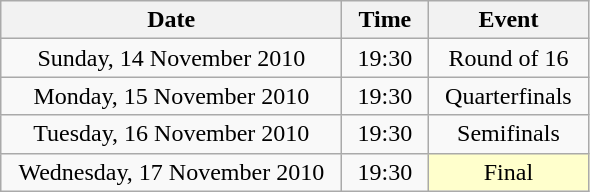<table class = "wikitable" style="text-align:center;">
<tr>
<th width=220>Date</th>
<th width=50>Time</th>
<th width=100>Event</th>
</tr>
<tr>
<td>Sunday, 14 November 2010</td>
<td>19:30</td>
<td>Round of 16</td>
</tr>
<tr>
<td>Monday, 15 November 2010</td>
<td>19:30</td>
<td>Quarterfinals</td>
</tr>
<tr>
<td>Tuesday, 16 November 2010</td>
<td>19:30</td>
<td>Semifinals</td>
</tr>
<tr>
<td>Wednesday, 17 November 2010</td>
<td>19:30</td>
<td bgcolor=ffffcc>Final</td>
</tr>
</table>
